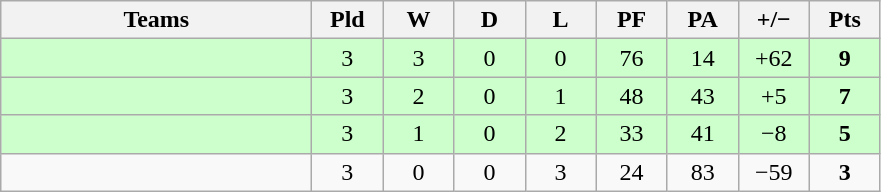<table class="wikitable" style="text-align: center;">
<tr>
<th width="200">Teams</th>
<th width="40">Pld</th>
<th width="40">W</th>
<th width="40">D</th>
<th width="40">L</th>
<th width="40">PF</th>
<th width="40">PA</th>
<th width="40">+/−</th>
<th width="40">Pts</th>
</tr>
<tr bgcolor=ccffcc>
<td align=left></td>
<td>3</td>
<td>3</td>
<td>0</td>
<td>0</td>
<td>76</td>
<td>14</td>
<td>+62</td>
<td><strong>9</strong></td>
</tr>
<tr bgcolor=ccffcc>
<td align=left></td>
<td>3</td>
<td>2</td>
<td>0</td>
<td>1</td>
<td>48</td>
<td>43</td>
<td>+5</td>
<td><strong>7</strong></td>
</tr>
<tr bgcolor=ccffcc>
<td align=left></td>
<td>3</td>
<td>1</td>
<td>0</td>
<td>2</td>
<td>33</td>
<td>41</td>
<td>−8</td>
<td><strong>5</strong></td>
</tr>
<tr>
<td align=left></td>
<td>3</td>
<td>0</td>
<td>0</td>
<td>3</td>
<td>24</td>
<td>83</td>
<td>−59</td>
<td><strong>3</strong></td>
</tr>
</table>
